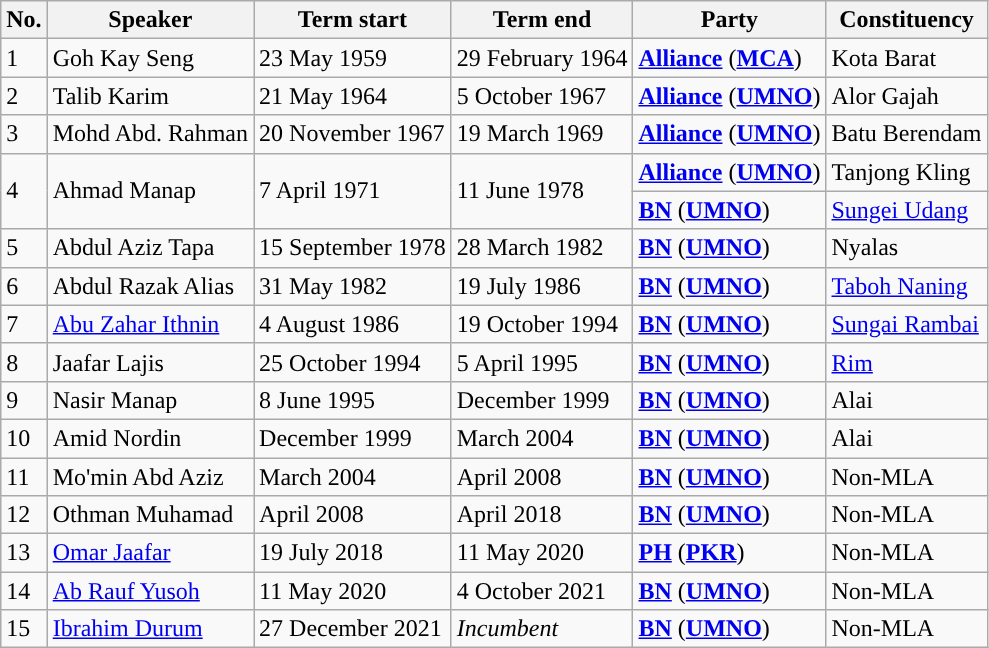<table class=wikitable>
<tr>
<th>No.</th>
<th>Speaker</th>
<th>Term start</th>
<th>Term end</th>
<th>Party</th>
<th>Constituency</th>
</tr>
<tr>
<td>1</td>
<td>Goh Kay Seng</td>
<td>23 May 1959</td>
<td>29 February 1964</td>
<td><strong><a href='#'>Alliance</a></strong> (<strong><a href='#'>MCA</a></strong>)</td>
<td>Kota Barat</td>
</tr>
<tr>
<td>2</td>
<td>Talib Karim</td>
<td>21 May 1964</td>
<td>5 October 1967</td>
<td><strong><a href='#'>Alliance</a></strong> (<strong><a href='#'>UMNO</a></strong>)</td>
<td>Alor Gajah</td>
</tr>
<tr>
<td>3</td>
<td>Mohd Abd. Rahman</td>
<td>20 November 1967</td>
<td>19 March 1969</td>
<td><strong><a href='#'>Alliance</a></strong> (<strong><a href='#'>UMNO</a></strong>)</td>
<td>Batu Berendam</td>
</tr>
<tr>
<td rowspan=2>4</td>
<td rowspan=2>Ahmad Manap</td>
<td rowspan=2>7 April 1971</td>
<td rowspan=2>11 June 1978</td>
<td><strong><a href='#'>Alliance</a></strong> (<strong><a href='#'>UMNO</a></strong>)</td>
<td>Tanjong Kling</td>
</tr>
<tr>
<td><strong><a href='#'>BN</a></strong> (<strong><a href='#'>UMNO</a></strong>)</td>
<td><a href='#'>Sungei Udang</a></td>
</tr>
<tr>
<td>5</td>
<td>Abdul Aziz Tapa</td>
<td>15 September 1978</td>
<td>28 March 1982</td>
<td><strong><a href='#'>BN</a></strong> (<strong><a href='#'>UMNO</a></strong>)</td>
<td>Nyalas</td>
</tr>
<tr>
<td>6</td>
<td>Abdul Razak Alias</td>
<td>31 May 1982</td>
<td>19 July 1986</td>
<td><strong><a href='#'>BN</a></strong> (<strong><a href='#'>UMNO</a></strong>)</td>
<td><a href='#'>Taboh Naning</a></td>
</tr>
<tr>
<td>7</td>
<td><a href='#'>Abu Zahar Ithnin</a></td>
<td>4 August 1986</td>
<td>19 October 1994</td>
<td><strong><a href='#'>BN</a></strong> (<strong><a href='#'>UMNO</a></strong>)</td>
<td><a href='#'>Sungai Rambai</a></td>
</tr>
<tr>
<td>8</td>
<td>Jaafar Lajis</td>
<td>25 October 1994</td>
<td>5 April 1995</td>
<td><strong><a href='#'>BN</a></strong> (<strong><a href='#'>UMNO</a></strong>)</td>
<td><a href='#'>Rim</a></td>
</tr>
<tr>
<td>9</td>
<td>Nasir Manap</td>
<td>8 June 1995</td>
<td>December 1999</td>
<td><strong><a href='#'>BN</a></strong> (<strong><a href='#'>UMNO</a></strong>)</td>
<td>Alai</td>
</tr>
<tr>
<td>10</td>
<td>Amid Nordin</td>
<td>December 1999</td>
<td>March 2004</td>
<td><strong><a href='#'>BN</a></strong> (<strong><a href='#'>UMNO</a></strong>)</td>
<td>Alai</td>
</tr>
<tr>
<td>11</td>
<td>Mo'min Abd Aziz</td>
<td>March 2004</td>
<td>April 2008</td>
<td><strong><a href='#'>BN</a></strong> (<strong><a href='#'>UMNO</a></strong>)</td>
<td>Non-MLA</td>
</tr>
<tr>
<td>12</td>
<td>Othman Muhamad</td>
<td>April 2008</td>
<td>April 2018</td>
<td><strong><a href='#'>BN</a></strong> (<strong><a href='#'>UMNO</a></strong>)</td>
<td>Non-MLA</td>
</tr>
<tr>
<td>13</td>
<td><a href='#'>Omar Jaafar</a></td>
<td>19 July 2018</td>
<td>11 May 2020</td>
<td><strong><a href='#'>PH</a></strong> (<strong><a href='#'>PKR</a></strong>)</td>
<td>Non-MLA</td>
</tr>
<tr>
<td>14</td>
<td><a href='#'>Ab Rauf Yusoh</a></td>
<td>11 May 2020</td>
<td>4 October 2021</td>
<td><strong><a href='#'>BN</a></strong> (<strong><a href='#'>UMNO</a></strong>)</td>
<td>Non-MLA</td>
</tr>
<tr>
<td>15</td>
<td><a href='#'>Ibrahim Durum</a></td>
<td>27 December 2021</td>
<td><em>Incumbent</em></td>
<td><strong><a href='#'>BN</a></strong> (<strong><a href='#'>UMNO</a></strong>)</td>
<td>Non-MLA</td>
</tr>
</table>
